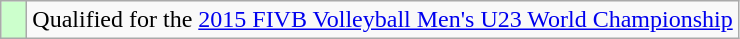<table class="wikitable" style="text-align: left;">
<tr>
<td width=10px bgcolor=#ccffcc></td>
<td>Qualified for the <a href='#'>2015 FIVB Volleyball Men's U23 World Championship</a></td>
</tr>
</table>
